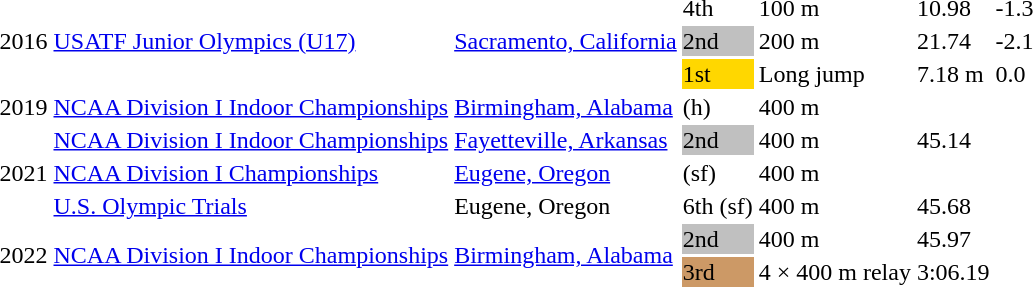<table>
<tr>
<td rowspan=3>2016</td>
<td rowspan=3><a href='#'>USATF Junior Olympics (U17)</a></td>
<td rowspan=3><a href='#'>Sacramento, California</a></td>
<td>4th</td>
<td>100 m</td>
<td>10.98</td>
<td>-1.3</td>
<td></td>
</tr>
<tr>
<td bgcolor=silver>2nd</td>
<td>200 m</td>
<td>21.74</td>
<td>-2.1</td>
<td></td>
</tr>
<tr>
<td bgcolor=gold>1st</td>
<td>Long jump</td>
<td>7.18 m</td>
<td>0.0</td>
<td></td>
</tr>
<tr>
<td>2019</td>
<td><a href='#'>NCAA Division I Indoor Championships</a></td>
<td><a href='#'>Birmingham, Alabama</a></td>
<td> (h)</td>
<td>400 m</td>
<td></td>
<td></td>
<td></td>
</tr>
<tr>
<td rowspan=3>2021</td>
<td><a href='#'>NCAA Division I Indoor Championships</a></td>
<td><a href='#'>Fayetteville, Arkansas</a></td>
<td bgcolor=silver>2nd</td>
<td>400 m</td>
<td>45.14</td>
<td></td>
<td></td>
</tr>
<tr>
<td><a href='#'>NCAA Division I Championships</a></td>
<td><a href='#'>Eugene, Oregon</a></td>
<td> (sf)</td>
<td>400 m</td>
<td></td>
<td></td>
<td></td>
</tr>
<tr>
<td><a href='#'>U.S. Olympic Trials</a></td>
<td>Eugene, Oregon</td>
<td>6th (sf)</td>
<td>400 m</td>
<td>45.68</td>
<td></td>
<td></td>
</tr>
<tr>
<td rowspan=2>2022</td>
<td rowspan=2><a href='#'>NCAA Division I Indoor Championships</a></td>
<td rowspan=2><a href='#'>Birmingham, Alabama</a></td>
<td bgcolor=silver>2nd</td>
<td>400 m</td>
<td>45.97</td>
<td></td>
<td></td>
</tr>
<tr>
<td bgcolor=cc9966>3rd</td>
<td data-sort-value="1600 relay">4 × 400 m relay</td>
<td>3:06.19</td>
<td></td>
<td></td>
</tr>
</table>
